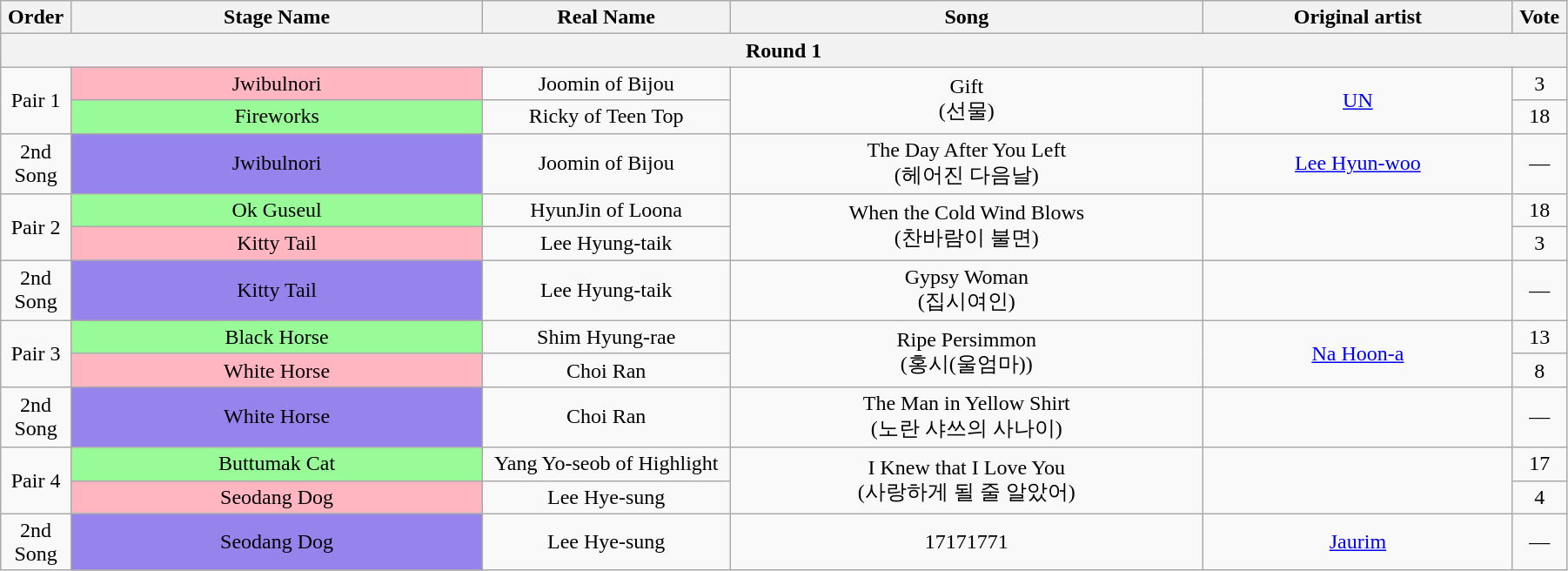<table class="wikitable" style="text-align:center; width:95%;">
<tr>
<th style="width:1%;">Order</th>
<th style="width:20%;">Stage Name</th>
<th style="width:12%;">Real Name</th>
<th style="width:23%;">Song</th>
<th style="width:15%;">Original artist</th>
<th style="width:1%;">Vote</th>
</tr>
<tr>
<th colspan=6>Round 1</th>
</tr>
<tr>
<td rowspan=2>Pair 1</td>
<td bgcolor="lightpink">Jwibulnori</td>
<td>Joomin of Bijou</td>
<td rowspan=2>Gift<br>(선물)</td>
<td rowspan=2><a href='#'>UN</a></td>
<td>3</td>
</tr>
<tr>
<td bgcolor="palegreen">Fireworks</td>
<td>Ricky of Teen Top</td>
<td>18</td>
</tr>
<tr>
<td>2nd Song</td>
<td bgcolor="#9683EC">Jwibulnori</td>
<td>Joomin of Bijou</td>
<td>The Day After You Left<br>(헤어진 다음날)</td>
<td><a href='#'>Lee Hyun-woo</a></td>
<td>—</td>
</tr>
<tr>
<td rowspan=2>Pair 2</td>
<td bgcolor="palegreen">Ok Guseul</td>
<td>HyunJin of Loona</td>
<td rowspan=2>When the Cold Wind Blows<br>(찬바람이 불면)</td>
<td rowspan=2></td>
<td>18</td>
</tr>
<tr>
<td bgcolor="lightpink">Kitty Tail</td>
<td>Lee Hyung-taik</td>
<td>3</td>
</tr>
<tr>
<td>2nd Song</td>
<td bgcolor="#9683EC">Kitty Tail</td>
<td>Lee Hyung-taik</td>
<td>Gypsy Woman<br>(집시여인)</td>
<td></td>
<td>—</td>
</tr>
<tr>
<td rowspan=2>Pair 3</td>
<td bgcolor="palegreen">Black Horse</td>
<td>Shim Hyung-rae</td>
<td rowspan=2>Ripe Persimmon<br>(홍시(울엄마))</td>
<td rowspan=2><a href='#'>Na Hoon-a</a></td>
<td>13</td>
</tr>
<tr>
<td bgcolor="lightpink">White Horse</td>
<td>Choi Ran</td>
<td>8</td>
</tr>
<tr>
<td>2nd Song</td>
<td bgcolor="#9683EC">White Horse</td>
<td>Choi Ran</td>
<td>The Man in Yellow Shirt<br>(노란 샤쓰의 사나이)</td>
<td></td>
<td>—</td>
</tr>
<tr>
<td rowspan=2>Pair 4</td>
<td bgcolor="palegreen">Buttumak Cat</td>
<td>Yang Yo-seob of Highlight</td>
<td rowspan=2>I Knew that I Love You<br>(사랑하게 될 줄 알았어)</td>
<td rowspan=2></td>
<td>17</td>
</tr>
<tr>
<td bgcolor="lightpink">Seodang Dog</td>
<td>Lee Hye-sung</td>
<td>4</td>
</tr>
<tr>
<td>2nd Song</td>
<td bgcolor="#9683EC">Seodang Dog</td>
<td>Lee Hye-sung</td>
<td>17171771</td>
<td><a href='#'>Jaurim</a></td>
<td>—</td>
</tr>
</table>
